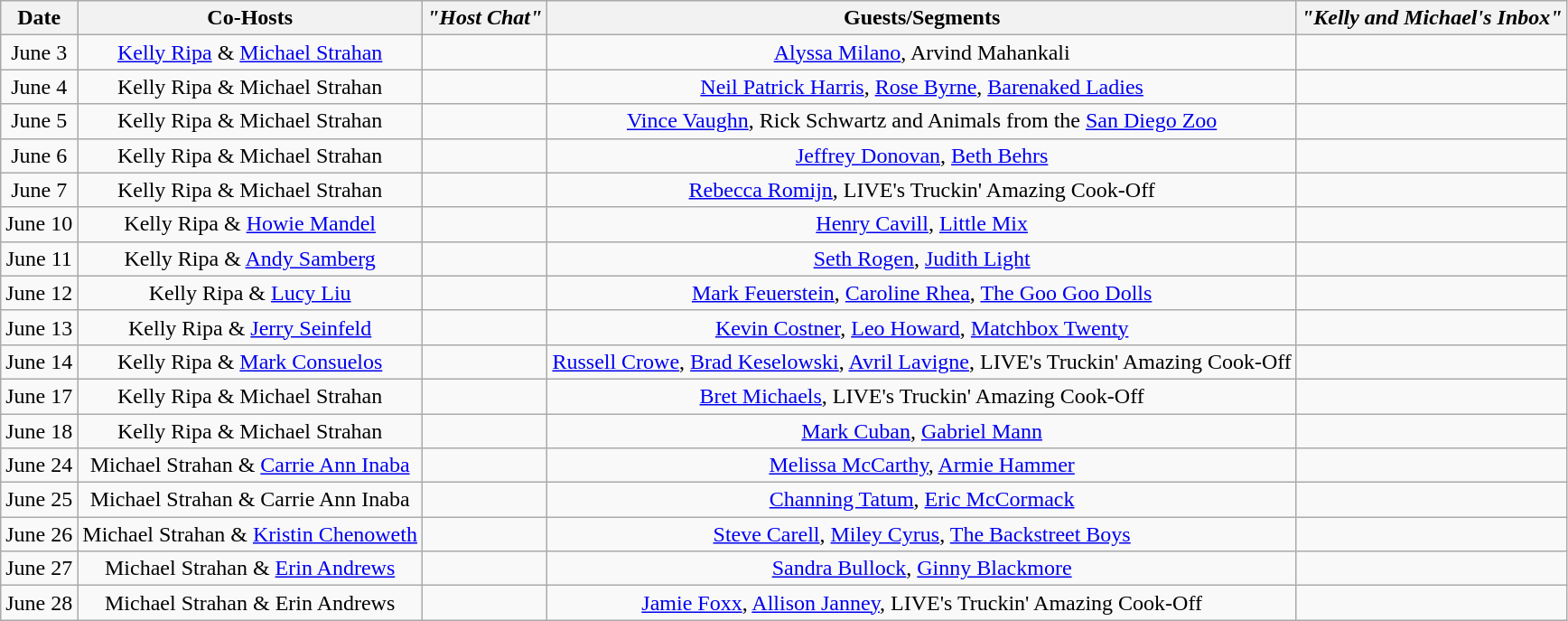<table class="wikitable sortable" style="text-align:center;">
<tr>
<th>Date</th>
<th>Co-Hosts</th>
<th><em>"Host Chat"</em></th>
<th>Guests/Segments</th>
<th><em>"Kelly and Michael's Inbox"</em></th>
</tr>
<tr>
<td>June 3</td>
<td><a href='#'>Kelly Ripa</a> & <a href='#'>Michael Strahan</a></td>
<td></td>
<td><a href='#'>Alyssa Milano</a>, Arvind Mahankali</td>
<td></td>
</tr>
<tr>
<td>June 4</td>
<td>Kelly Ripa & Michael Strahan</td>
<td></td>
<td><a href='#'>Neil Patrick Harris</a>, <a href='#'>Rose Byrne</a>, <a href='#'>Barenaked Ladies</a></td>
<td></td>
</tr>
<tr>
<td>June 5</td>
<td>Kelly Ripa & Michael Strahan</td>
<td></td>
<td><a href='#'>Vince Vaughn</a>, Rick Schwartz and Animals from the <a href='#'>San Diego Zoo</a></td>
<td></td>
</tr>
<tr>
<td>June 6</td>
<td>Kelly Ripa & Michael Strahan</td>
<td></td>
<td><a href='#'>Jeffrey Donovan</a>, <a href='#'>Beth Behrs</a></td>
<td></td>
</tr>
<tr>
<td>June 7</td>
<td>Kelly Ripa & Michael Strahan</td>
<td></td>
<td><a href='#'>Rebecca Romijn</a>, LIVE's Truckin' Amazing Cook-Off</td>
<td></td>
</tr>
<tr>
<td>June 10</td>
<td>Kelly Ripa & <a href='#'>Howie Mandel</a></td>
<td></td>
<td><a href='#'>Henry Cavill</a>, <a href='#'>Little Mix</a></td>
<td></td>
</tr>
<tr>
<td>June 11</td>
<td>Kelly Ripa & <a href='#'>Andy Samberg</a></td>
<td></td>
<td><a href='#'>Seth Rogen</a>, <a href='#'>Judith Light</a></td>
<td></td>
</tr>
<tr>
<td>June 12</td>
<td>Kelly Ripa & <a href='#'>Lucy Liu</a></td>
<td></td>
<td><a href='#'>Mark Feuerstein</a>, <a href='#'>Caroline Rhea</a>, <a href='#'>The Goo Goo Dolls</a></td>
<td></td>
</tr>
<tr>
<td>June 13</td>
<td>Kelly Ripa & <a href='#'>Jerry Seinfeld</a></td>
<td></td>
<td><a href='#'>Kevin Costner</a>, <a href='#'>Leo Howard</a>, <a href='#'>Matchbox Twenty</a></td>
<td></td>
</tr>
<tr>
<td>June 14</td>
<td>Kelly Ripa & <a href='#'>Mark Consuelos</a></td>
<td></td>
<td><a href='#'>Russell Crowe</a>, <a href='#'>Brad Keselowski</a>, <a href='#'>Avril Lavigne</a>, LIVE's Truckin' Amazing Cook-Off</td>
<td></td>
</tr>
<tr>
<td>June 17</td>
<td>Kelly Ripa & Michael Strahan</td>
<td></td>
<td><a href='#'>Bret Michaels</a>, LIVE's Truckin' Amazing Cook-Off</td>
<td></td>
</tr>
<tr>
<td>June 18</td>
<td>Kelly Ripa & Michael Strahan</td>
<td></td>
<td><a href='#'>Mark Cuban</a>, <a href='#'>Gabriel Mann</a></td>
<td></td>
</tr>
<tr>
<td>June 24</td>
<td>Michael Strahan & <a href='#'>Carrie Ann Inaba</a></td>
<td></td>
<td><a href='#'>Melissa McCarthy</a>, <a href='#'>Armie Hammer</a></td>
<td></td>
</tr>
<tr>
<td>June 25</td>
<td>Michael Strahan & Carrie Ann Inaba</td>
<td></td>
<td><a href='#'>Channing Tatum</a>, <a href='#'>Eric McCormack</a></td>
<td></td>
</tr>
<tr>
<td>June 26</td>
<td>Michael Strahan & <a href='#'>Kristin Chenoweth</a></td>
<td></td>
<td><a href='#'>Steve Carell</a>, <a href='#'>Miley Cyrus</a>, <a href='#'>The Backstreet Boys</a></td>
<td></td>
</tr>
<tr>
<td>June 27</td>
<td>Michael Strahan & <a href='#'>Erin Andrews</a></td>
<td></td>
<td><a href='#'>Sandra Bullock</a>, <a href='#'>Ginny Blackmore</a></td>
<td></td>
</tr>
<tr>
<td>June 28</td>
<td>Michael Strahan & Erin Andrews</td>
<td></td>
<td><a href='#'>Jamie Foxx</a>, <a href='#'>Allison Janney</a>, LIVE's Truckin' Amazing Cook-Off</td>
<td></td>
</tr>
</table>
